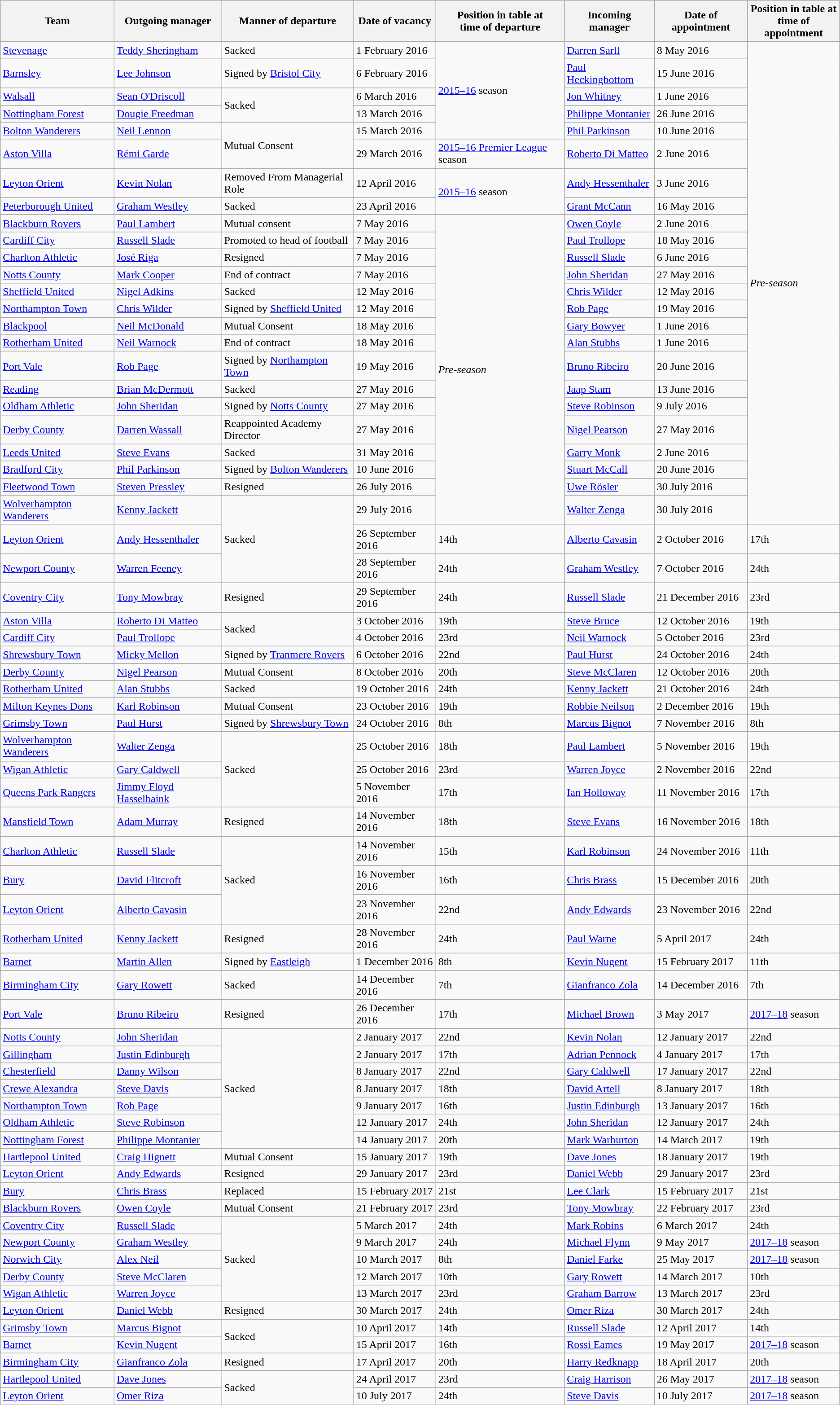<table class="wikitable sortable">
<tr>
<th>Team</th>
<th>Outgoing manager</th>
<th>Manner of departure</th>
<th>Date of vacancy</th>
<th>Position in table at<br>time of departure</th>
<th>Incoming manager</th>
<th>Date of appointment</th>
<th>Position in table at<br>time of appointment</th>
</tr>
<tr>
<td><a href='#'>Stevenage</a></td>
<td> <a href='#'>Teddy Sheringham</a></td>
<td>Sacked</td>
<td>1 February 2016</td>
<td rowspan=5><a href='#'>2015–16</a> season</td>
<td> <a href='#'>Darren Sarll</a></td>
<td>8 May 2016</td>
<td rowspan=24><em>Pre-season</em></td>
</tr>
<tr>
<td><a href='#'>Barnsley</a></td>
<td> <a href='#'>Lee Johnson</a></td>
<td>Signed by <a href='#'>Bristol City</a></td>
<td>6 February 2016</td>
<td> <a href='#'>Paul Heckingbottom</a></td>
<td>15 June 2016</td>
</tr>
<tr>
<td><a href='#'>Walsall</a></td>
<td> <a href='#'>Sean O'Driscoll</a></td>
<td rowspan=2>Sacked</td>
<td>6 March 2016</td>
<td> <a href='#'>Jon Whitney</a></td>
<td>1 June 2016</td>
</tr>
<tr>
<td><a href='#'>Nottingham Forest</a></td>
<td> <a href='#'>Dougie Freedman</a></td>
<td>13 March 2016</td>
<td> <a href='#'>Philippe Montanier</a></td>
<td>26 June 2016</td>
</tr>
<tr>
<td><a href='#'>Bolton Wanderers</a></td>
<td>  <a href='#'>Neil Lennon</a></td>
<td rowspan=2>Mutual Consent</td>
<td>15 March 2016</td>
<td> <a href='#'>Phil Parkinson</a></td>
<td>10 June 2016</td>
</tr>
<tr>
<td><a href='#'>Aston Villa</a></td>
<td> <a href='#'>Rémi Garde</a></td>
<td>29 March 2016</td>
<td><a href='#'>2015–16 Premier League</a> season</td>
<td> <a href='#'>Roberto Di Matteo</a></td>
<td>2 June 2016</td>
</tr>
<tr>
<td><a href='#'>Leyton Orient</a></td>
<td> <a href='#'>Kevin Nolan</a></td>
<td>Removed From Managerial Role</td>
<td>12 April 2016</td>
<td rowspan=2><a href='#'>2015–16</a> season</td>
<td> <a href='#'>Andy Hessenthaler</a></td>
<td>3 June 2016</td>
</tr>
<tr>
<td><a href='#'>Peterborough United</a></td>
<td> <a href='#'>Graham Westley</a></td>
<td>Sacked</td>
<td>23 April 2016</td>
<td> <a href='#'>Grant McCann</a></td>
<td>16 May 2016</td>
</tr>
<tr>
<td><a href='#'>Blackburn Rovers</a></td>
<td>  <a href='#'>Paul Lambert</a></td>
<td>Mutual consent</td>
<td>7 May 2016</td>
<td rowspan=16><em>Pre-season</em></td>
<td> <a href='#'>Owen Coyle</a></td>
<td>2 June 2016</td>
</tr>
<tr>
<td><a href='#'>Cardiff City</a></td>
<td> <a href='#'>Russell Slade</a></td>
<td>Promoted to head of football</td>
<td>7 May 2016</td>
<td> <a href='#'>Paul Trollope</a></td>
<td>18 May 2016</td>
</tr>
<tr>
<td><a href='#'>Charlton Athletic</a></td>
<td> <a href='#'>José Riga</a></td>
<td>Resigned</td>
<td>7 May 2016</td>
<td> <a href='#'>Russell Slade</a></td>
<td>6 June 2016</td>
</tr>
<tr>
<td><a href='#'>Notts County</a></td>
<td> <a href='#'>Mark Cooper</a></td>
<td>End of contract</td>
<td>7 May 2016</td>
<td> <a href='#'>John Sheridan</a></td>
<td>27 May 2016</td>
</tr>
<tr>
<td><a href='#'>Sheffield United</a></td>
<td> <a href='#'>Nigel Adkins</a></td>
<td>Sacked</td>
<td>12 May 2016</td>
<td> <a href='#'>Chris Wilder</a></td>
<td>12 May 2016</td>
</tr>
<tr>
<td><a href='#'>Northampton Town</a></td>
<td>  <a href='#'>Chris Wilder</a></td>
<td>Signed by <a href='#'>Sheffield United</a></td>
<td>12 May 2016</td>
<td> <a href='#'>Rob Page</a></td>
<td>19 May 2016</td>
</tr>
<tr>
<td><a href='#'>Blackpool</a></td>
<td> <a href='#'>Neil McDonald</a></td>
<td>Mutual Consent</td>
<td>18 May 2016</td>
<td> <a href='#'>Gary Bowyer</a></td>
<td>1 June 2016</td>
</tr>
<tr>
<td><a href='#'>Rotherham United</a></td>
<td> <a href='#'>Neil Warnock</a></td>
<td>End of contract</td>
<td>18 May 2016</td>
<td> <a href='#'>Alan Stubbs</a></td>
<td>1 June 2016</td>
</tr>
<tr>
<td><a href='#'>Port Vale</a></td>
<td> <a href='#'>Rob Page</a></td>
<td>Signed by <a href='#'>Northampton Town</a></td>
<td>19 May 2016</td>
<td> <a href='#'>Bruno Ribeiro</a></td>
<td>20 June 2016</td>
</tr>
<tr>
<td><a href='#'>Reading</a></td>
<td>  <a href='#'>Brian McDermott</a></td>
<td>Sacked</td>
<td>27 May 2016</td>
<td>  <a href='#'>Jaap Stam</a></td>
<td>13 June 2016</td>
</tr>
<tr>
<td><a href='#'>Oldham Athletic</a></td>
<td> <a href='#'>John Sheridan</a></td>
<td>Signed by <a href='#'>Notts County</a></td>
<td>27 May 2016</td>
<td> <a href='#'>Steve Robinson</a></td>
<td>9 July 2016</td>
</tr>
<tr>
<td><a href='#'>Derby County</a></td>
<td> <a href='#'>Darren Wassall</a></td>
<td>Reappointed Academy Director</td>
<td>27 May 2016</td>
<td> <a href='#'>Nigel Pearson</a></td>
<td>27 May 2016</td>
</tr>
<tr>
<td><a href='#'>Leeds United</a></td>
<td> <a href='#'>Steve Evans</a></td>
<td>Sacked</td>
<td>31 May 2016</td>
<td> <a href='#'>Garry Monk</a></td>
<td>2 June 2016</td>
</tr>
<tr>
<td><a href='#'>Bradford City</a></td>
<td> <a href='#'>Phil Parkinson</a></td>
<td>Signed by <a href='#'>Bolton Wanderers</a></td>
<td>10 June 2016</td>
<td> <a href='#'>Stuart McCall</a></td>
<td>20 June 2016</td>
</tr>
<tr>
<td><a href='#'>Fleetwood Town</a></td>
<td> <a href='#'>Steven Pressley</a></td>
<td>Resigned</td>
<td>26 July 2016</td>
<td> <a href='#'>Uwe Rösler</a></td>
<td>30 July 2016</td>
</tr>
<tr>
<td><a href='#'>Wolverhampton Wanderers</a></td>
<td> <a href='#'>Kenny Jackett</a></td>
<td rowspan=3>Sacked</td>
<td>29 July 2016</td>
<td> <a href='#'>Walter Zenga</a></td>
<td>30 July 2016</td>
</tr>
<tr>
<td><a href='#'>Leyton Orient</a></td>
<td> <a href='#'>Andy Hessenthaler</a></td>
<td>26 September 2016</td>
<td>14th</td>
<td> <a href='#'>Alberto Cavasin</a></td>
<td>2 October 2016</td>
<td>17th</td>
</tr>
<tr>
<td><a href='#'>Newport County</a></td>
<td> <a href='#'>Warren Feeney</a></td>
<td>28 September 2016</td>
<td>24th</td>
<td> <a href='#'>Graham Westley</a></td>
<td>7 October 2016</td>
<td>24th</td>
</tr>
<tr>
<td><a href='#'>Coventry City</a></td>
<td> <a href='#'>Tony Mowbray</a></td>
<td>Resigned</td>
<td>29 September 2016</td>
<td>24th</td>
<td> <a href='#'>Russell Slade</a></td>
<td>21 December 2016</td>
<td>23rd</td>
</tr>
<tr>
<td><a href='#'>Aston Villa</a></td>
<td> <a href='#'>Roberto Di Matteo</a></td>
<td rowspan=2>Sacked</td>
<td>3 October 2016</td>
<td>19th</td>
<td> <a href='#'>Steve Bruce</a></td>
<td>12 October 2016</td>
<td>19th</td>
</tr>
<tr>
<td><a href='#'>Cardiff City</a></td>
<td> <a href='#'>Paul Trollope</a></td>
<td>4 October 2016</td>
<td>23rd</td>
<td> <a href='#'>Neil Warnock</a></td>
<td>5 October 2016</td>
<td>23rd</td>
</tr>
<tr>
<td><a href='#'>Shrewsbury Town</a></td>
<td> <a href='#'>Micky Mellon</a></td>
<td>Signed by <a href='#'>Tranmere Rovers</a></td>
<td>6 October 2016</td>
<td>22nd</td>
<td> <a href='#'>Paul Hurst</a></td>
<td>24 October 2016</td>
<td>24th</td>
</tr>
<tr>
<td><a href='#'>Derby County</a></td>
<td> <a href='#'>Nigel Pearson</a></td>
<td>Mutual Consent</td>
<td>8 October 2016</td>
<td>20th</td>
<td> <a href='#'>Steve McClaren</a></td>
<td>12 October 2016</td>
<td>20th</td>
</tr>
<tr>
<td><a href='#'>Rotherham United</a></td>
<td> <a href='#'>Alan Stubbs</a></td>
<td>Sacked</td>
<td>19 October 2016</td>
<td>24th</td>
<td> <a href='#'>Kenny Jackett</a></td>
<td>21 October 2016</td>
<td>24th</td>
</tr>
<tr>
<td><a href='#'>Milton Keynes Dons</a></td>
<td> <a href='#'>Karl Robinson</a></td>
<td>Mutual Consent</td>
<td>23 October 2016</td>
<td>19th</td>
<td> <a href='#'>Robbie Neilson</a></td>
<td>2 December 2016</td>
<td>19th</td>
</tr>
<tr>
<td><a href='#'>Grimsby Town</a></td>
<td> <a href='#'>Paul Hurst</a></td>
<td>Signed by <a href='#'>Shrewsbury Town</a></td>
<td>24 October 2016</td>
<td>8th</td>
<td> <a href='#'>Marcus Bignot</a></td>
<td>7 November 2016</td>
<td>8th</td>
</tr>
<tr>
<td><a href='#'>Wolverhampton Wanderers</a></td>
<td> <a href='#'>Walter Zenga</a></td>
<td rowspan=3>Sacked</td>
<td>25 October 2016</td>
<td>18th</td>
<td> <a href='#'>Paul Lambert</a></td>
<td>5 November 2016</td>
<td>19th</td>
</tr>
<tr>
<td><a href='#'>Wigan Athletic</a></td>
<td> <a href='#'>Gary Caldwell</a></td>
<td>25 October 2016</td>
<td>23rd</td>
<td> <a href='#'>Warren Joyce</a></td>
<td>2 November 2016</td>
<td>22nd</td>
</tr>
<tr>
<td><a href='#'>Queens Park Rangers</a></td>
<td> <a href='#'>Jimmy Floyd Hasselbaink</a></td>
<td>5 November 2016</td>
<td>17th</td>
<td> <a href='#'>Ian Holloway</a></td>
<td>11 November 2016</td>
<td>17th</td>
</tr>
<tr>
<td><a href='#'>Mansfield Town</a></td>
<td> <a href='#'>Adam Murray</a></td>
<td>Resigned</td>
<td>14 November 2016</td>
<td>18th</td>
<td> <a href='#'>Steve Evans</a></td>
<td>16 November 2016</td>
<td>18th</td>
</tr>
<tr>
<td><a href='#'>Charlton Athletic</a></td>
<td> <a href='#'>Russell Slade</a></td>
<td rowspan=3>Sacked</td>
<td>14 November 2016</td>
<td>15th</td>
<td> <a href='#'>Karl Robinson</a></td>
<td>24 November 2016</td>
<td>11th</td>
</tr>
<tr>
<td><a href='#'>Bury</a></td>
<td> <a href='#'>David Flitcroft</a></td>
<td>16 November 2016</td>
<td>16th</td>
<td> <a href='#'>Chris Brass</a></td>
<td>15 December 2016</td>
<td>20th</td>
</tr>
<tr>
<td><a href='#'>Leyton Orient</a></td>
<td> <a href='#'>Alberto Cavasin</a></td>
<td>23 November 2016</td>
<td>22nd</td>
<td>  <a href='#'>Andy Edwards</a></td>
<td>23 November 2016</td>
<td>22nd</td>
</tr>
<tr>
<td><a href='#'>Rotherham United</a></td>
<td> <a href='#'>Kenny Jackett</a></td>
<td>Resigned</td>
<td>28 November 2016</td>
<td>24th</td>
<td> <a href='#'>Paul Warne</a></td>
<td>5 April 2017</td>
<td>24th</td>
</tr>
<tr>
<td><a href='#'>Barnet</a></td>
<td> <a href='#'>Martin Allen</a></td>
<td>Signed by <a href='#'>Eastleigh</a></td>
<td>1 December 2016</td>
<td>8th</td>
<td> <a href='#'>Kevin Nugent</a></td>
<td>15 February 2017</td>
<td>11th</td>
</tr>
<tr>
<td><a href='#'>Birmingham City</a></td>
<td>  <a href='#'>Gary Rowett</a></td>
<td>Sacked</td>
<td>14 December 2016</td>
<td>7th</td>
<td> <a href='#'>Gianfranco Zola</a></td>
<td>14 December 2016</td>
<td>7th</td>
</tr>
<tr>
<td><a href='#'>Port Vale</a></td>
<td> <a href='#'>Bruno Ribeiro</a></td>
<td>Resigned</td>
<td>26 December 2016</td>
<td>17th</td>
<td>  <a href='#'>Michael Brown</a></td>
<td>3 May 2017</td>
<td><a href='#'>2017–18</a> season</td>
</tr>
<tr>
<td><a href='#'>Notts County</a></td>
<td> <a href='#'>John Sheridan</a></td>
<td rowspan=7>Sacked</td>
<td>2 January 2017</td>
<td>22nd</td>
<td> <a href='#'>Kevin Nolan</a></td>
<td>12 January 2017</td>
<td>22nd</td>
</tr>
<tr>
<td><a href='#'>Gillingham</a></td>
<td> <a href='#'>Justin Edinburgh</a></td>
<td>2 January 2017</td>
<td>17th</td>
<td> <a href='#'>Adrian Pennock</a></td>
<td>4 January 2017</td>
<td>17th</td>
</tr>
<tr>
<td><a href='#'>Chesterfield</a></td>
<td> <a href='#'>Danny Wilson</a></td>
<td>8 January 2017</td>
<td>22nd</td>
<td> <a href='#'>Gary Caldwell</a></td>
<td>17 January 2017</td>
<td>22nd</td>
</tr>
<tr>
<td><a href='#'>Crewe Alexandra</a></td>
<td> <a href='#'>Steve Davis</a></td>
<td>8 January 2017</td>
<td>18th</td>
<td> <a href='#'>David Artell</a></td>
<td>8 January 2017</td>
<td>18th</td>
</tr>
<tr>
<td><a href='#'>Northampton Town</a></td>
<td> <a href='#'>Rob Page</a></td>
<td>9 January 2017</td>
<td>16th</td>
<td> <a href='#'>Justin Edinburgh</a></td>
<td>13 January 2017</td>
<td>16th</td>
</tr>
<tr>
<td><a href='#'>Oldham Athletic</a></td>
<td> <a href='#'>Steve Robinson</a></td>
<td>12 January 2017</td>
<td>24th</td>
<td> <a href='#'>John Sheridan</a></td>
<td>12 January 2017</td>
<td>24th</td>
</tr>
<tr>
<td><a href='#'>Nottingham Forest</a></td>
<td>  <a href='#'>Philippe Montanier</a></td>
<td>14 January 2017</td>
<td>20th</td>
<td> <a href='#'>Mark Warburton</a></td>
<td>14 March 2017</td>
<td>19th</td>
</tr>
<tr>
<td><a href='#'>Hartlepool United</a></td>
<td> <a href='#'>Craig Hignett</a></td>
<td>Mutual Consent</td>
<td>15 January 2017</td>
<td>19th</td>
<td> <a href='#'>Dave Jones</a></td>
<td>18 January 2017</td>
<td>19th</td>
</tr>
<tr>
<td><a href='#'>Leyton Orient</a></td>
<td> <a href='#'>Andy Edwards</a></td>
<td>Resigned</td>
<td>29 January 2017</td>
<td>23rd</td>
<td> <a href='#'>Daniel Webb</a></td>
<td>29 January 2017</td>
<td>23rd</td>
</tr>
<tr>
<td><a href='#'>Bury</a></td>
<td> <a href='#'>Chris Brass</a></td>
<td>Replaced</td>
<td>15 February 2017</td>
<td>21st</td>
<td> <a href='#'>Lee Clark</a></td>
<td>15 February 2017</td>
<td>21st</td>
</tr>
<tr>
<td><a href='#'>Blackburn Rovers</a></td>
<td> <a href='#'>Owen Coyle</a></td>
<td>Mutual Consent</td>
<td>21 February 2017</td>
<td>23rd</td>
<td>  <a href='#'>Tony Mowbray</a></td>
<td>22 February 2017</td>
<td>23rd</td>
</tr>
<tr>
<td><a href='#'>Coventry City</a></td>
<td> <a href='#'>Russell Slade</a></td>
<td rowspan=5>Sacked</td>
<td>5 March 2017</td>
<td>24th</td>
<td> <a href='#'>Mark Robins</a></td>
<td>6 March 2017</td>
<td>24th</td>
</tr>
<tr>
<td><a href='#'>Newport County</a></td>
<td> <a href='#'>Graham Westley</a></td>
<td>9 March 2017</td>
<td>24th</td>
<td> <a href='#'>Michael Flynn</a></td>
<td>9 May 2017</td>
<td><a href='#'>2017–18</a> season</td>
</tr>
<tr>
<td><a href='#'>Norwich City</a></td>
<td>  <a href='#'>Alex Neil</a></td>
<td>10 March 2017</td>
<td>8th</td>
<td> <a href='#'>Daniel Farke</a></td>
<td>25 May 2017</td>
<td><a href='#'>2017–18</a> season</td>
</tr>
<tr>
<td><a href='#'>Derby County</a></td>
<td> <a href='#'>Steve McClaren</a></td>
<td>12 March 2017</td>
<td>10th</td>
<td> <a href='#'>Gary Rowett</a></td>
<td>14 March 2017</td>
<td>10th</td>
</tr>
<tr>
<td><a href='#'>Wigan Athletic</a></td>
<td> <a href='#'>Warren Joyce</a></td>
<td>13 March 2017</td>
<td>23rd</td>
<td> <a href='#'>Graham Barrow</a></td>
<td>13 March 2017</td>
<td>23rd</td>
</tr>
<tr>
<td><a href='#'>Leyton Orient</a></td>
<td> <a href='#'>Daniel Webb</a></td>
<td>Resigned</td>
<td>30 March 2017</td>
<td>24th</td>
<td> <a href='#'>Omer Riza</a></td>
<td>30 March 2017</td>
<td>24th</td>
</tr>
<tr>
<td><a href='#'>Grimsby Town</a></td>
<td> <a href='#'>Marcus Bignot</a></td>
<td rowspan=2>Sacked</td>
<td>10 April 2017</td>
<td>14th</td>
<td> <a href='#'>Russell Slade</a></td>
<td>12 April 2017</td>
<td>14th</td>
</tr>
<tr>
<td><a href='#'>Barnet</a></td>
<td> <a href='#'>Kevin Nugent</a></td>
<td>15 April 2017</td>
<td>16th</td>
<td> <a href='#'>Rossi Eames</a></td>
<td>19 May 2017</td>
<td><a href='#'>2017–18</a> season</td>
</tr>
<tr>
<td><a href='#'>Birmingham City</a></td>
<td> <a href='#'>Gianfranco Zola</a></td>
<td>Resigned</td>
<td>17 April 2017</td>
<td>20th</td>
<td> <a href='#'>Harry Redknapp</a></td>
<td>18 April 2017</td>
<td>20th</td>
</tr>
<tr>
<td><a href='#'>Hartlepool United</a></td>
<td> <a href='#'>Dave Jones</a></td>
<td rowspan=2>Sacked</td>
<td>24 April 2017</td>
<td>23rd</td>
<td> <a href='#'>Craig Harrison</a></td>
<td>26 May 2017</td>
<td><a href='#'>2017–18</a> season</td>
</tr>
<tr>
<td><a href='#'>Leyton Orient</a></td>
<td> <a href='#'>Omer Riza</a></td>
<td>10 July 2017</td>
<td>24th</td>
<td> <a href='#'>Steve Davis</a></td>
<td>10 July 2017</td>
<td><a href='#'>2017–18</a> season</td>
</tr>
<tr>
</tr>
</table>
